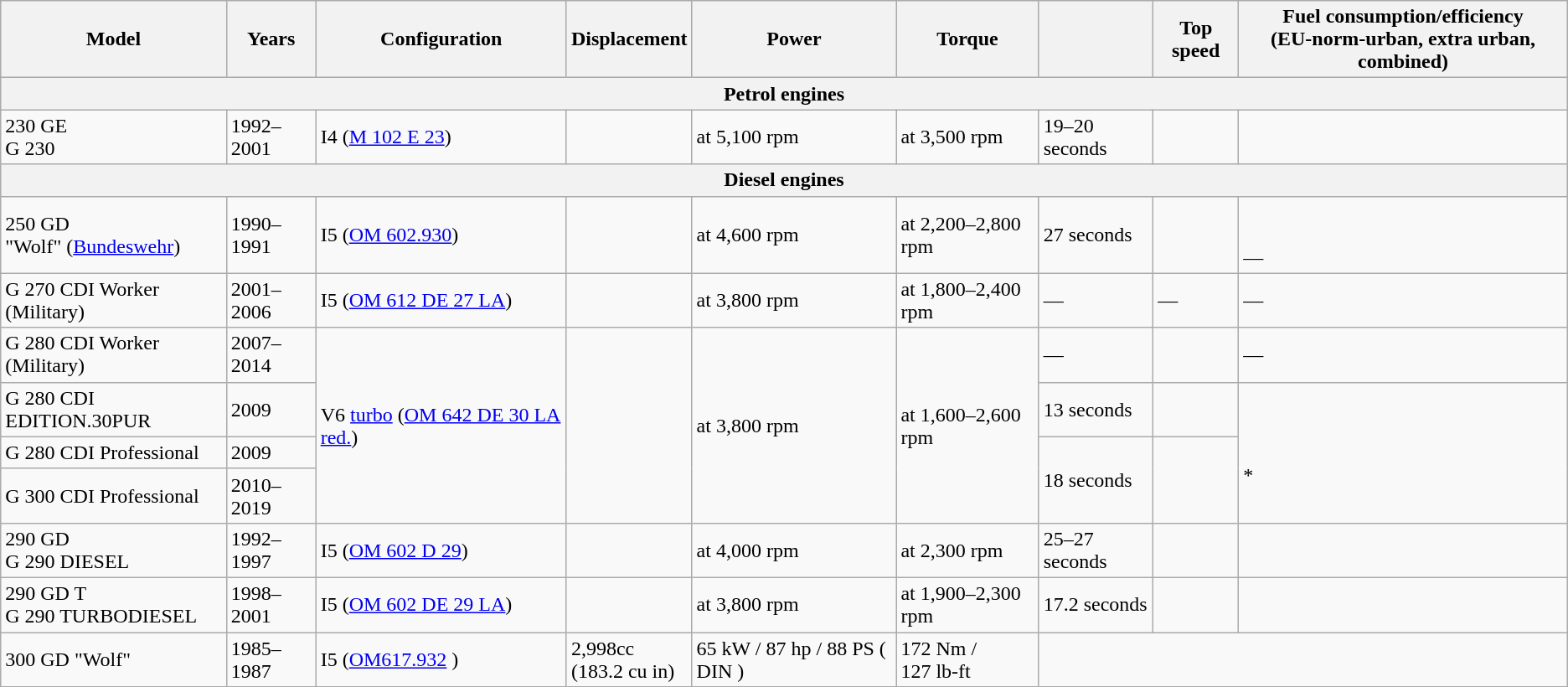<table class="wikitable">
<tr>
<th>Model</th>
<th>Years</th>
<th>Configuration</th>
<th>Displacement</th>
<th>Power</th>
<th>Torque</th>
<th></th>
<th>Top speed</th>
<th>Fuel consumption/efficiency<br>(EU-norm-urban, extra urban, combined)</th>
</tr>
<tr>
<th colspan="9" style="text-align:center">Petrol engines</th>
</tr>
<tr>
<td>230 GE<br>G 230</td>
<td>1992–2001</td>
<td>I4 (<a href='#'>M 102 E 23</a>)</td>
<td></td>
<td> at 5,100 rpm</td>
<td> at 3,500 rpm</td>
<td>19–20 seconds</td>
<td></td>
<td><br><br></td>
</tr>
<tr>
<th colspan="9" style="text-align:center">Diesel engines</th>
</tr>
<tr>
<td>250 GD<br>"Wolf" (<a href='#'>Bundeswehr</a>)</td>
<td>1990–1991</td>
<td>I5 (<a href='#'>OM 602.930</a>)</td>
<td></td>
<td> at 4,600 rpm</td>
<td> at 2,200–2,800 rpm</td>
<td>27 seconds</td>
<td></td>
<td><br><br>—</td>
</tr>
<tr>
<td>G 270 CDI Worker (Military)</td>
<td>2001–2006</td>
<td>I5 (<a href='#'>OM 612 DE 27 LA</a>)</td>
<td></td>
<td> at 3,800 rpm</td>
<td> at 1,800–2,400 rpm</td>
<td>—</td>
<td>—</td>
<td>—</td>
</tr>
<tr>
<td>G 280 CDI Worker (Military)</td>
<td>2007–2014</td>
<td rowspan="4">V6 <a href='#'>turbo</a> (<a href='#'>OM 642 DE 30 LA red.</a>)</td>
<td rowspan="4"></td>
<td rowspan="4"> at 3,800 rpm</td>
<td rowspan="4"> at 1,600–2,600 rpm</td>
<td>—</td>
<td></td>
<td>—</td>
</tr>
<tr>
<td>G 280 CDI EDITION.30PUR</td>
<td>2009</td>
<td>13 seconds</td>
<td></td>
<td rowspan="3"><br><br>*</td>
</tr>
<tr>
<td>G 280 CDI Professional</td>
<td>2009</td>
<td rowspan="2">18 seconds</td>
<td rowspan="2"></td>
</tr>
<tr>
<td>G 300 CDI Professional</td>
<td>2010–2019</td>
</tr>
<tr>
<td>290 GD<br>G 290 DIESEL</td>
<td>1992–1997</td>
<td>I5 (<a href='#'>OM 602 D 29</a>)</td>
<td></td>
<td> at 4,000 rpm</td>
<td> at 2,300 rpm</td>
<td>25–27 seconds</td>
<td></td>
<td><br><br></td>
</tr>
<tr>
<td>290 GD T<br>G 290 TURBODIESEL</td>
<td>1998–2001</td>
<td>I5 (<a href='#'>OM 602 DE 29 LA</a>)</td>
<td></td>
<td> at 3,800 rpm</td>
<td> at 1,900–2,300 rpm</td>
<td>17.2 seconds</td>
<td></td>
<td><br><br></td>
</tr>
<tr>
<td>300 GD "Wolf"</td>
<td>1985–1987</td>
<td>I5 (<a href='#'>OM617.932</a> )</td>
<td>2,998cc<br>(183.2 cu in)</td>
<td>65 kW / 87 hp / 88 PS ( DIN )</td>
<td>172 Nm / 127 lb-ft</td>
</tr>
</table>
